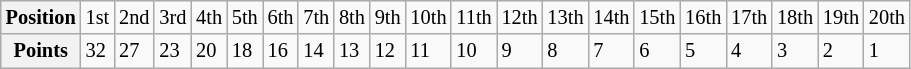<table class="wikitable" border="1" style="font-size: 85%">
<tr>
<th>Position</th>
<td>1st</td>
<td>2nd</td>
<td>3rd</td>
<td>4th</td>
<td>5th</td>
<td>6th</td>
<td>7th</td>
<td>8th</td>
<td>9th</td>
<td>10th</td>
<td>11th</td>
<td>12th</td>
<td>13th</td>
<td>14th</td>
<td>15th</td>
<td>16th</td>
<td>17th</td>
<td>18th</td>
<td>19th</td>
<td>20th</td>
</tr>
<tr>
<th>Points</th>
<td>32</td>
<td>27</td>
<td>23</td>
<td>20</td>
<td>18</td>
<td>16</td>
<td>14</td>
<td>13</td>
<td>12</td>
<td>11</td>
<td>10</td>
<td>9</td>
<td>8</td>
<td>7</td>
<td>6</td>
<td>5</td>
<td>4</td>
<td>3</td>
<td>2</td>
<td>1</td>
</tr>
</table>
